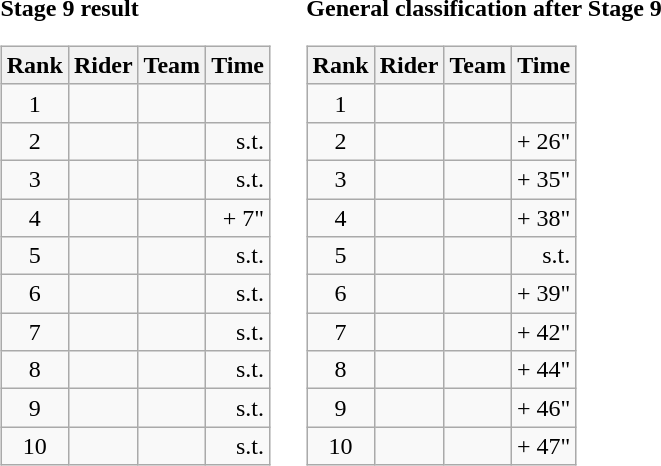<table>
<tr>
<td><strong>Stage 9 result</strong><br><table class="wikitable">
<tr>
<th scope="col">Rank</th>
<th scope="col">Rider</th>
<th scope="col">Team</th>
<th scope="col">Time</th>
</tr>
<tr>
<td style="text-align:center;">1</td>
<td></td>
<td></td>
<td style="text-align:right;"></td>
</tr>
<tr>
<td style="text-align:center;">2</td>
<td></td>
<td></td>
<td style="text-align:right;">s.t.</td>
</tr>
<tr>
<td style="text-align:center;">3</td>
<td></td>
<td></td>
<td style="text-align:right;">s.t.</td>
</tr>
<tr>
<td style="text-align:center;">4</td>
<td></td>
<td></td>
<td style="text-align:right;">+ 7"</td>
</tr>
<tr>
<td style="text-align:center;">5</td>
<td></td>
<td></td>
<td style="text-align:right;">s.t.</td>
</tr>
<tr>
<td style="text-align:center;">6</td>
<td></td>
<td></td>
<td style="text-align:right;">s.t.</td>
</tr>
<tr>
<td style="text-align:center;">7</td>
<td></td>
<td></td>
<td style="text-align:right;">s.t.</td>
</tr>
<tr>
<td style="text-align:center;">8</td>
<td></td>
<td></td>
<td style="text-align:right;">s.t.</td>
</tr>
<tr>
<td style="text-align:center;">9</td>
<td></td>
<td></td>
<td style="text-align:right;">s.t.</td>
</tr>
<tr>
<td style="text-align:center;">10</td>
<td></td>
<td></td>
<td style="text-align:right;">s.t.</td>
</tr>
</table>
</td>
<td></td>
<td><strong>General classification after Stage 9</strong><br><table class="wikitable">
<tr>
<th scope="col">Rank</th>
<th scope="col">Rider</th>
<th scope="col">Team</th>
<th scope="col">Time</th>
</tr>
<tr>
<td style="text-align:center;">1</td>
<td></td>
<td></td>
<td style="text-align:right;"></td>
</tr>
<tr>
<td style="text-align:center;">2</td>
<td></td>
<td></td>
<td style="text-align:right;">+ 26"</td>
</tr>
<tr>
<td style="text-align:center;">3</td>
<td></td>
<td></td>
<td style="text-align:right;">+ 35"</td>
</tr>
<tr>
<td style="text-align:center;">4</td>
<td></td>
<td></td>
<td style="text-align:right;">+ 38"</td>
</tr>
<tr>
<td style="text-align:center;">5</td>
<td></td>
<td></td>
<td style="text-align:right;">s.t.</td>
</tr>
<tr>
<td style="text-align:center;">6</td>
<td></td>
<td></td>
<td style="text-align:right;">+ 39"</td>
</tr>
<tr>
<td style="text-align:center;">7</td>
<td></td>
<td></td>
<td style="text-align:right;">+ 42"</td>
</tr>
<tr>
<td style="text-align:center;">8</td>
<td></td>
<td></td>
<td style="text-align:right;">+ 44"</td>
</tr>
<tr>
<td style="text-align:center;">9</td>
<td></td>
<td></td>
<td style="text-align:right;">+ 46"</td>
</tr>
<tr>
<td style="text-align:center;">10</td>
<td></td>
<td></td>
<td style="text-align:right;">+ 47"</td>
</tr>
</table>
</td>
</tr>
</table>
